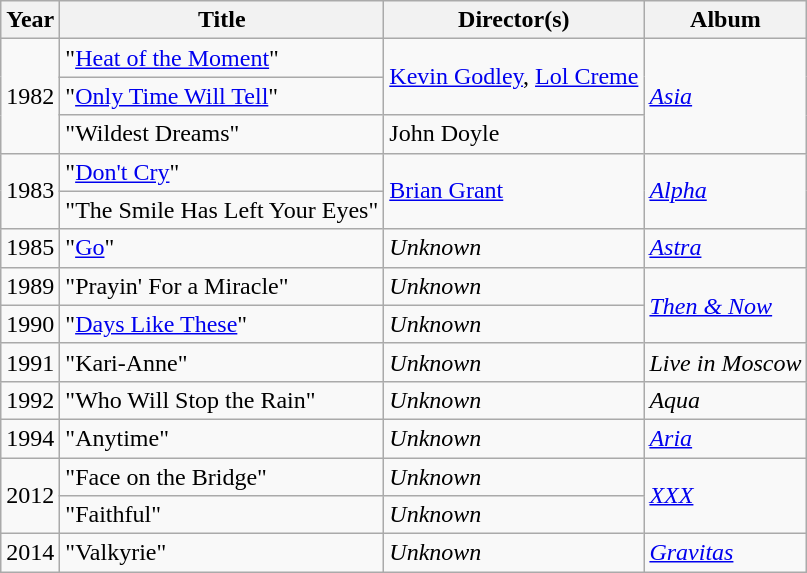<table class="wikitable">
<tr>
<th>Year</th>
<th>Title</th>
<th>Director(s)</th>
<th>Album</th>
</tr>
<tr>
<td rowspan="3">1982</td>
<td>"<a href='#'>Heat of the Moment</a>"</td>
<td rowspan="2"><a href='#'>Kevin Godley</a>, <a href='#'>Lol Creme</a></td>
<td rowspan="3"><em><a href='#'>Asia</a></em></td>
</tr>
<tr>
<td>"<a href='#'>Only Time Will Tell</a>"</td>
</tr>
<tr>
<td>"Wildest Dreams"</td>
<td>John Doyle</td>
</tr>
<tr>
<td rowspan="2">1983</td>
<td>"<a href='#'>Don't Cry</a>"</td>
<td rowspan="2"><a href='#'>Brian Grant</a></td>
<td rowspan="2"><em><a href='#'>Alpha</a></em></td>
</tr>
<tr>
<td>"The Smile Has Left Your Eyes"</td>
</tr>
<tr>
<td>1985</td>
<td>"<a href='#'>Go</a>"</td>
<td><em>Unknown</em></td>
<td><em><a href='#'>Astra</a></em></td>
</tr>
<tr>
<td>1989</td>
<td>"Prayin' For a Miracle"</td>
<td><em>Unknown</em></td>
<td rowspan="2"><em><a href='#'>Then & Now</a></em></td>
</tr>
<tr>
<td>1990</td>
<td>"<a href='#'>Days Like These</a>"</td>
<td><em>Unknown</em></td>
</tr>
<tr>
<td>1991</td>
<td>"Kari-Anne"</td>
<td><em>Unknown</em></td>
<td><em>Live in Moscow</em></td>
</tr>
<tr>
<td>1992</td>
<td>"Who Will Stop the Rain"</td>
<td><em>Unknown</em></td>
<td><em>Aqua</em></td>
</tr>
<tr>
<td>1994</td>
<td>"Anytime"</td>
<td><em>Unknown</em></td>
<td><em><a href='#'>Aria</a></em></td>
</tr>
<tr>
<td rowspan="2">2012</td>
<td>"Face on the Bridge"</td>
<td><em>Unknown</em></td>
<td rowspan="2"><em><a href='#'>XXX</a></em></td>
</tr>
<tr>
<td>"Faithful"</td>
<td><em>Unknown</em></td>
</tr>
<tr>
<td>2014</td>
<td>"Valkyrie"</td>
<td><em>Unknown</em></td>
<td><em><a href='#'>Gravitas</a></em></td>
</tr>
</table>
